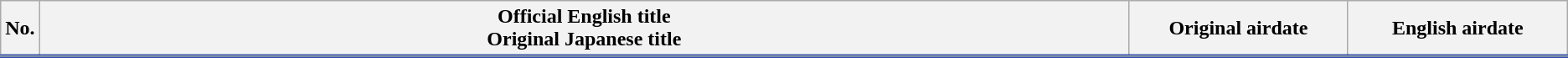<table class="wikitable">
<tr style="border-bottom: 3px solid #3251AE;">
<th style="width:1%;">No.</th>
<th>Official English title<br>Original Japanese title</th>
<th style="width:14%;">Original airdate</th>
<th style="width:14%;">English airdate</th>
</tr>
<tr>
</tr>
</table>
